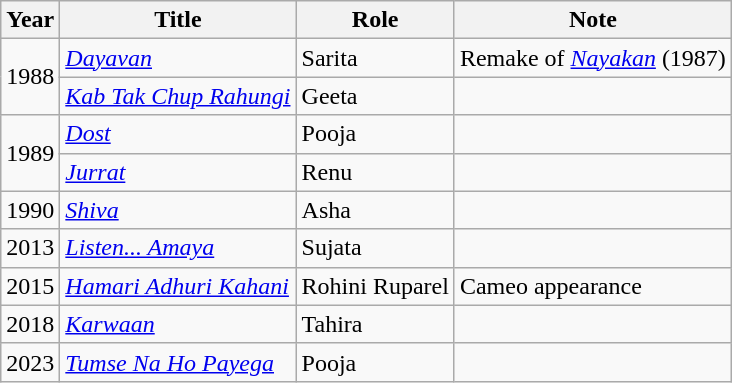<table class="wikitable">
<tr>
<th>Year</th>
<th>Title</th>
<th>Role</th>
<th>Note</th>
</tr>
<tr>
<td rowspan=2>1988</td>
<td><em><a href='#'>Dayavan</a></em></td>
<td>Sarita</td>
<td>Remake of <em><a href='#'>Nayakan</a></em> (1987)</td>
</tr>
<tr>
<td><em><a href='#'>Kab Tak Chup Rahungi</a></em></td>
<td>Geeta</td>
<td></td>
</tr>
<tr>
<td rowspan=2>1989</td>
<td><em><a href='#'>Dost</a></em></td>
<td>Pooja</td>
<td></td>
</tr>
<tr>
<td><em><a href='#'>Jurrat</a></em></td>
<td>Renu</td>
<td></td>
</tr>
<tr>
<td>1990</td>
<td><em><a href='#'>Shiva</a></em></td>
<td>Asha</td>
<td></td>
</tr>
<tr>
<td>2013</td>
<td><em><a href='#'>Listen... Amaya</a></em></td>
<td>Sujata</td>
<td></td>
</tr>
<tr>
<td>2015</td>
<td><em><a href='#'>Hamari Adhuri Kahani</a></em></td>
<td>Rohini Ruparel</td>
<td>Cameo appearance</td>
</tr>
<tr>
<td>2018</td>
<td><em><a href='#'>Karwaan</a></em></td>
<td>Tahira</td>
<td></td>
</tr>
<tr>
<td>2023</td>
<td><em><a href='#'>Tumse Na Ho Payega</a></em></td>
<td>Pooja</td>
<td></td>
</tr>
</table>
